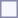<table style="border:1px solid #8888aa; background-color:#f7f8ff; padding:5px; font-size:95%; margin: 0px 12px 12px 0px;">
</table>
